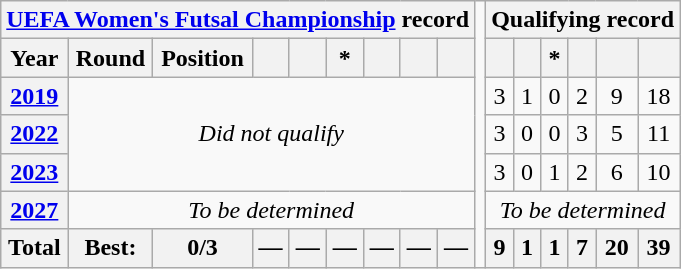<table class="wikitable" style="text-align: center;">
<tr>
<th colspan="9"><a href='#'>UEFA Women's Futsal Championship</a> record</th>
<td rowspan=17></td>
<th colspan=6>Qualifying record</th>
</tr>
<tr>
<th>Year</th>
<th>Round</th>
<th>Position</th>
<th></th>
<th></th>
<th>*</th>
<th></th>
<th></th>
<th></th>
<th></th>
<th></th>
<th>*</th>
<th></th>
<th></th>
<th></th>
</tr>
<tr>
<th> <a href='#'>2019</a></th>
<td colspan="8" rowspan="3"><em>Did not qualify</em></td>
<td>3</td>
<td>1</td>
<td>0</td>
<td>2</td>
<td>9</td>
<td>18</td>
</tr>
<tr>
<th> <a href='#'>2022</a></th>
<td>3</td>
<td>0</td>
<td>0</td>
<td>3</td>
<td>5</td>
<td>11</td>
</tr>
<tr>
<th> <a href='#'>2023</a></th>
<td>3</td>
<td>0</td>
<td>1</td>
<td>2</td>
<td>6</td>
<td>10</td>
</tr>
<tr>
<th> <a href='#'>2027</a></th>
<td colspan="8"><em>To be determined</em></td>
<td colspan=6><em>To be determined</em></td>
</tr>
<tr>
<th>Total</th>
<th>Best:</th>
<th>0/3</th>
<th>—</th>
<th>—</th>
<th>—</th>
<th>—</th>
<th>—</th>
<th>—</th>
<th>9</th>
<th>1</th>
<th>1</th>
<th>7</th>
<th>20</th>
<th>39</th>
</tr>
</table>
